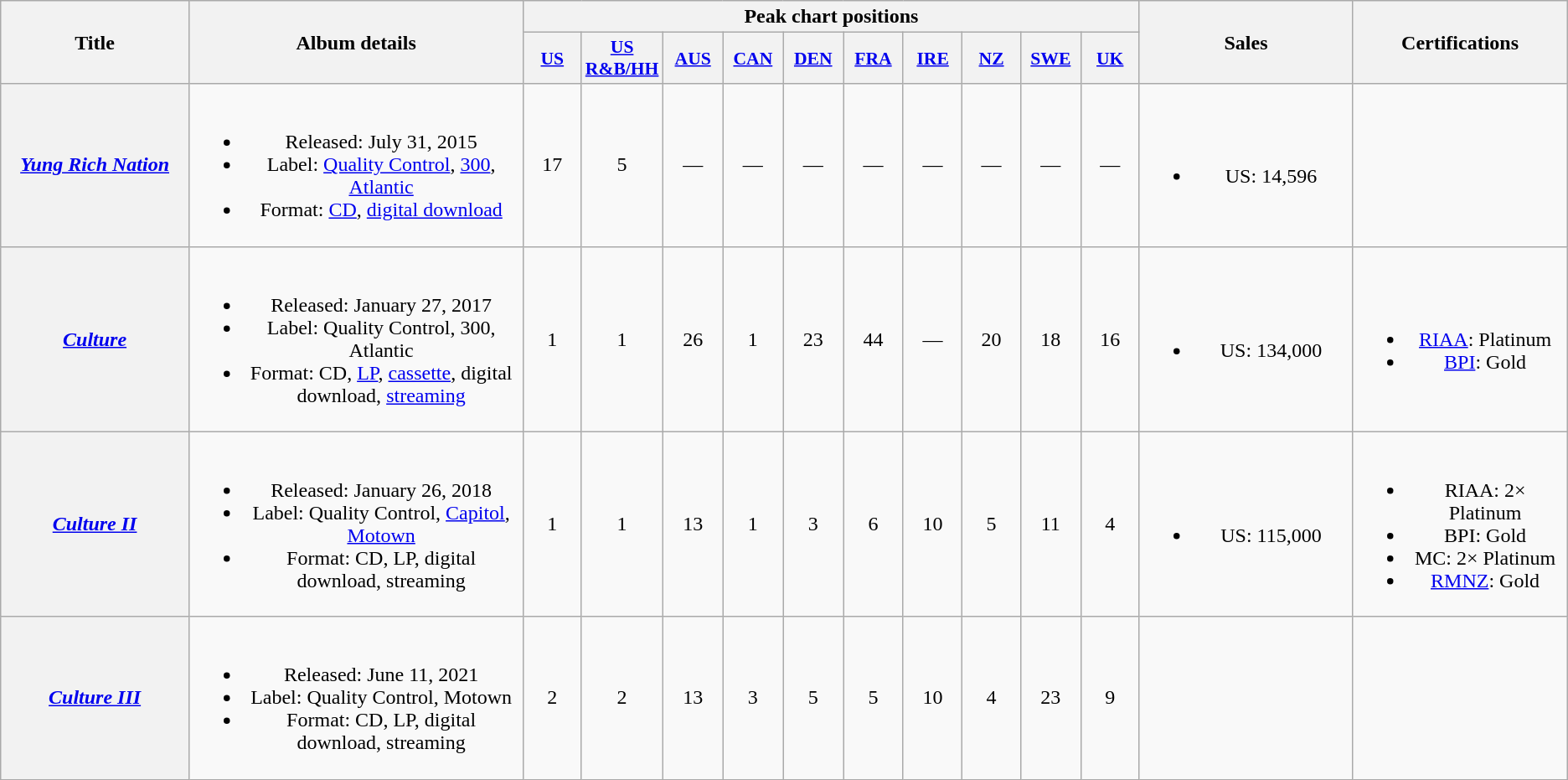<table class="wikitable plainrowheaders" style="text-align:center;">
<tr>
<th scope="col" rowspan="2" style="width:10em;">Title</th>
<th scope="col" rowspan="2" style="width:18em;">Album details</th>
<th scope="col" colspan="10" style="width:9em;">Peak chart positions</th>
<th scope="col" rowspan="2" style="width:11em;">Sales</th>
<th scope="col" rowspan="2" style="width:11em;">Certifications</th>
</tr>
<tr>
<th scope="col" style="width:3em;font-size:90%;"><a href='#'>US</a><br></th>
<th scope="col" style="width:3em;font-size:90%;"><a href='#'>US<br>R&B/HH</a><br></th>
<th scope="col" style="width:3em;font-size:90%;"><a href='#'>AUS</a><br></th>
<th scope="col" style="width:3em;font-size:90%;"><a href='#'>CAN</a><br></th>
<th scope="col" style="width:3em;font-size:90%;"><a href='#'>DEN</a><br></th>
<th scope="col" style="width:3em;font-size:90%;"><a href='#'>FRA</a><br></th>
<th scope="col" style="width:3em;font-size:90%;"><a href='#'>IRE</a><br></th>
<th scope="col" style="width:3em;font-size:90%;"><a href='#'>NZ</a><br></th>
<th scope="col" style="width:3em;font-size:90%;"><a href='#'>SWE</a><br></th>
<th scope="col" style="width:3em;font-size:90%;"><a href='#'>UK</a><br></th>
</tr>
<tr>
<th scope="row"><em><a href='#'>Yung Rich Nation</a></em></th>
<td><br><ul><li>Released: July 31, 2015</li><li>Label: <a href='#'>Quality Control</a>, <a href='#'>300</a>, <a href='#'>Atlantic</a></li><li>Format: <a href='#'>CD</a>, <a href='#'>digital download</a></li></ul></td>
<td>17</td>
<td>5</td>
<td>—</td>
<td>—</td>
<td>—</td>
<td>—</td>
<td>—</td>
<td>—</td>
<td>—</td>
<td>—</td>
<td><br><ul><li>US: 14,596</li></ul></td>
<td></td>
</tr>
<tr>
<th scope="row"><em><a href='#'>Culture</a></em></th>
<td><br><ul><li>Released: January 27, 2017</li><li>Label: Quality Control, 300, Atlantic</li><li>Format: CD, <a href='#'>LP</a>, <a href='#'>cassette</a>, digital download, <a href='#'>streaming</a></li></ul></td>
<td>1</td>
<td>1</td>
<td>26</td>
<td>1</td>
<td>23</td>
<td>44</td>
<td>—</td>
<td>20</td>
<td>18</td>
<td>16</td>
<td><br><ul><li>US: 134,000</li></ul></td>
<td><br><ul><li><a href='#'>RIAA</a>: Platinum</li><li><a href='#'>BPI</a>: Gold</li></ul></td>
</tr>
<tr>
<th scope="row"><em><a href='#'>Culture II</a></em></th>
<td><br><ul><li>Released: January 26, 2018</li><li>Label: Quality Control, <a href='#'>Capitol</a>, <a href='#'>Motown</a></li><li>Format: CD, LP, digital download, streaming</li></ul></td>
<td>1</td>
<td>1</td>
<td>13</td>
<td>1</td>
<td>3</td>
<td>6</td>
<td>10</td>
<td>5</td>
<td>11</td>
<td>4</td>
<td><br><ul><li>US: 115,000</li></ul></td>
<td><br><ul><li>RIAA: 2× Platinum</li><li>BPI: Gold</li><li>MC: 2× Platinum</li><li><a href='#'>RMNZ</a>: Gold</li></ul></td>
</tr>
<tr>
<th scope="row"><em><a href='#'>Culture III</a></em></th>
<td><br><ul><li>Released: June 11, 2021</li><li>Label: Quality Control, Motown</li><li>Format: CD, LP, digital download, streaming</li></ul></td>
<td>2</td>
<td>2</td>
<td>13</td>
<td>3</td>
<td>5</td>
<td>5</td>
<td>10</td>
<td>4</td>
<td>23</td>
<td>9</td>
<td></td>
<td></td>
</tr>
</table>
